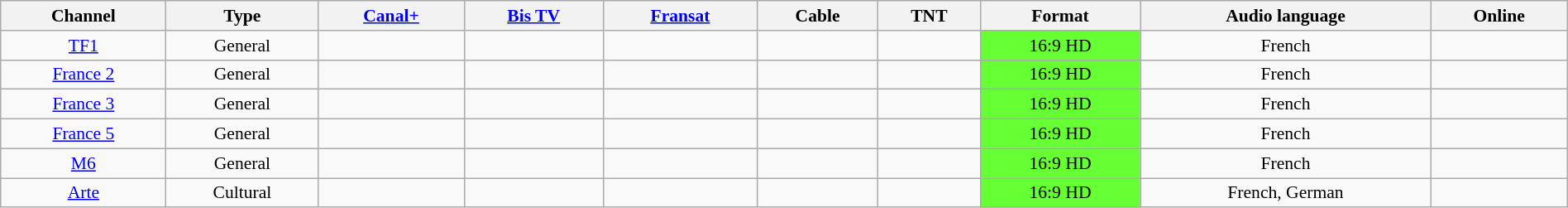<table class="wikitable sortable" width="100%" style="text-align:center; font-size: 90%">
<tr>
<th>Channel</th>
<th>Type</th>
<th><a href='#'>Canal+</a></th>
<th><a href='#'>Bis TV</a></th>
<th><a href='#'>Fransat</a></th>
<th>Cable</th>
<th>TNT</th>
<th>Format</th>
<th>Audio language</th>
<th>Online</th>
</tr>
<tr>
<td><a href='#'>TF1</a></td>
<td>General</td>
<td></td>
<td></td>
<td></td>
<td></td>
<td></td>
<td bgcolor="#6f3">16:9 HD</td>
<td>French</td>
<td></td>
</tr>
<tr>
<td><a href='#'>France 2</a></td>
<td>General</td>
<td></td>
<td></td>
<td></td>
<td></td>
<td></td>
<td bgcolor="#6f3">16:9 HD</td>
<td>French</td>
<td></td>
</tr>
<tr>
<td><a href='#'>France 3</a></td>
<td>General</td>
<td></td>
<td></td>
<td></td>
<td></td>
<td></td>
<td bgcolor="#6f3">16:9 HD</td>
<td>French</td>
<td></td>
</tr>
<tr>
<td><a href='#'>France 5</a></td>
<td>General</td>
<td></td>
<td></td>
<td></td>
<td></td>
<td></td>
<td bgcolor="#6f3">16:9 HD</td>
<td>French</td>
<td></td>
</tr>
<tr>
<td><a href='#'>M6</a></td>
<td>General</td>
<td></td>
<td></td>
<td></td>
<td></td>
<td></td>
<td bgcolor="#6f3">16:9 HD</td>
<td>French</td>
<td></td>
</tr>
<tr>
<td><a href='#'>Arte</a></td>
<td>Cultural</td>
<td></td>
<td></td>
<td></td>
<td></td>
<td></td>
<td bgcolor="#6f3">16:9 HD</td>
<td>French, German</td>
<td></td>
</tr>
</table>
